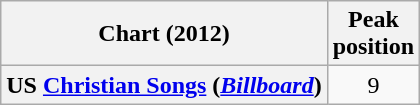<table class="wikitable sortable plainrowheaders" style="text-align:center">
<tr>
<th scope="col">Chart (2012)</th>
<th scope="col">Peak<br>position</th>
</tr>
<tr>
<th scope="row">US <a href='#'>Christian Songs</a> (<em><a href='#'>Billboard</a></em>)</th>
<td>9</td>
</tr>
</table>
